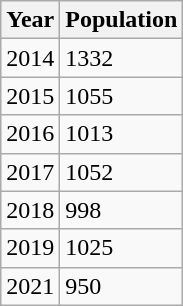<table class="wikitable">
<tr>
<th>Year</th>
<th>Population</th>
</tr>
<tr>
<td>2014</td>
<td>1332</td>
</tr>
<tr>
<td>2015</td>
<td>1055</td>
</tr>
<tr>
<td>2016</td>
<td>1013</td>
</tr>
<tr>
<td>2017</td>
<td>1052</td>
</tr>
<tr>
<td>2018</td>
<td>998</td>
</tr>
<tr>
<td>2019</td>
<td>1025</td>
</tr>
<tr>
<td>2021</td>
<td>950</td>
</tr>
</table>
